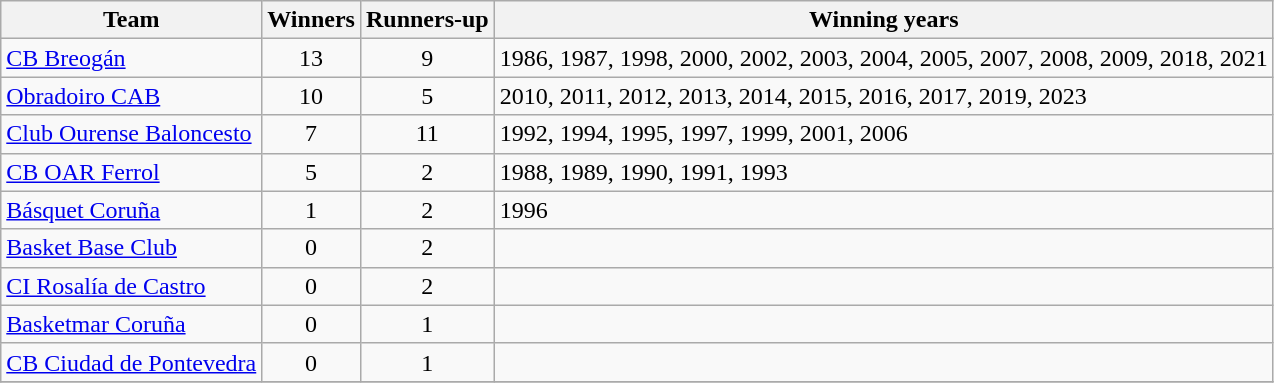<table class="wikitable">
<tr>
<th>Team</th>
<th>Winners</th>
<th>Runners-up</th>
<th>Winning years</th>
</tr>
<tr>
<td><a href='#'>CB Breogán</a></td>
<td align="center">13</td>
<td align="center">9</td>
<td>1986, 1987, 1998, 2000, 2002, 2003, 2004, 2005, 2007, 2008, 2009, 2018, 2021</td>
</tr>
<tr>
<td><a href='#'>Obradoiro CAB</a></td>
<td align="center">10</td>
<td align="center">5</td>
<td>2010, 2011, 2012, 2013, 2014, 2015, 2016, 2017, 2019, 2023</td>
</tr>
<tr>
<td><a href='#'>Club Ourense Baloncesto</a></td>
<td align="center">7</td>
<td align="center">11</td>
<td>1992, 1994, 1995, 1997, 1999, 2001, 2006</td>
</tr>
<tr>
<td><a href='#'>CB OAR Ferrol</a></td>
<td align="center">5</td>
<td align="center">2</td>
<td>1988, 1989, 1990, 1991, 1993</td>
</tr>
<tr>
<td><a href='#'>Básquet Coruña</a></td>
<td align="center">1</td>
<td align="center">2</td>
<td>1996</td>
</tr>
<tr>
<td><a href='#'>Basket Base Club</a></td>
<td align="center">0</td>
<td align="center">2</td>
<td></td>
</tr>
<tr>
<td><a href='#'>CI Rosalía de Castro</a></td>
<td align="center">0</td>
<td align="center">2</td>
<td></td>
</tr>
<tr>
<td><a href='#'>Basketmar Coruña</a></td>
<td align="center">0</td>
<td align="center">1</td>
<td></td>
</tr>
<tr>
<td><a href='#'>CB Ciudad de Pontevedra</a></td>
<td align="center">0</td>
<td align="center">1</td>
<td></td>
</tr>
<tr>
</tr>
</table>
